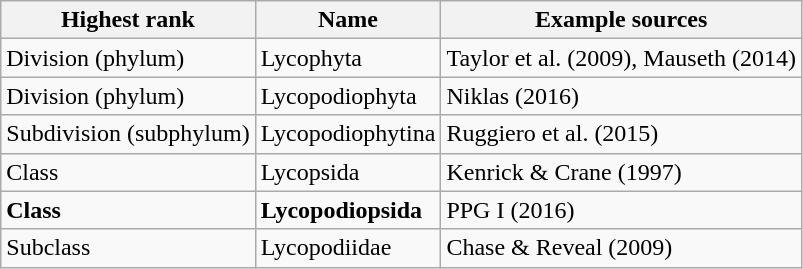<table class="wikitable">
<tr>
<th>Highest rank</th>
<th>Name</th>
<th>Example sources</th>
</tr>
<tr>
<td>Division (phylum)</td>
<td>Lycophyta</td>
<td>Taylor et al. (2009), Mauseth (2014)</td>
</tr>
<tr>
<td>Division (phylum)</td>
<td>Lycopodiophyta</td>
<td>Niklas (2016)</td>
</tr>
<tr>
<td>Subdivision (subphylum)</td>
<td>Lycopodiophytina</td>
<td>Ruggiero et al. (2015)</td>
</tr>
<tr>
<td>Class</td>
<td>Lycopsida</td>
<td>Kenrick & Crane (1997)</td>
</tr>
<tr>
<td><strong>Class</strong></td>
<td><strong>Lycopodiopsida</strong></td>
<td>PPG I (2016)</td>
</tr>
<tr>
<td>Subclass</td>
<td>Lycopodiidae</td>
<td>Chase & Reveal (2009)</td>
</tr>
</table>
